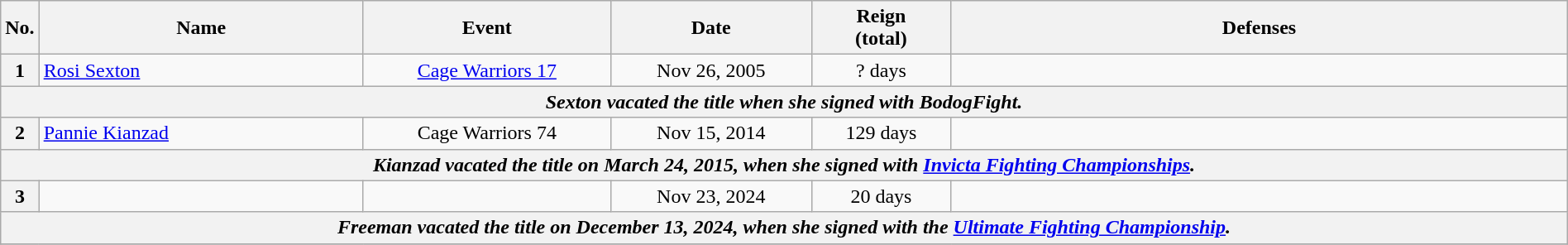<table class="wikitable" style="width:100%; font-size:100%;">
<tr>
<th style= width:1%;">No.</th>
<th style= width:21%;">Name</th>
<th style= width:16%;">Event</th>
<th style=width:13%;">Date</th>
<th style=width:9%;">Reign<br>(total)</th>
<th style= width:49%;">Defenses</th>
</tr>
<tr>
<th>1</th>
<td align=left> <a href='#'>Rosi Sexton</a><br></td>
<td align=center><a href='#'>Cage Warriors 17</a><br></td>
<td align=center>Nov 26, 2005</td>
<td align=center>? days</td>
<td></td>
</tr>
<tr>
<th align="center" colspan="6"><em>Sexton vacated the title when she signed with BodogFight.</em></th>
</tr>
<tr>
<th>2</th>
<td align=left> <a href='#'>Pannie Kianzad</a><br></td>
<td align=center>Cage Warriors 74<br></td>
<td align=center>Nov 15, 2014</td>
<td align=center>129 days</td>
<td></td>
</tr>
<tr>
<th align="center" colspan="6"><em>Kianzad vacated the title on March 24, 2015, when she signed with <a href='#'>Invicta Fighting Championships</a>.</em></th>
</tr>
<tr>
<th>3</th>
<td align=left><br></td>
<td align=center><br></td>
<td align=center>Nov 23, 2024</td>
<td align=center>20 days</td>
<td></td>
</tr>
<tr>
<th align="center" colspan="6"><em>Freeman vacated the title on December 13, 2024, when she signed with the <a href='#'>Ultimate Fighting Championship</a>.</em></th>
</tr>
<tr>
</tr>
</table>
